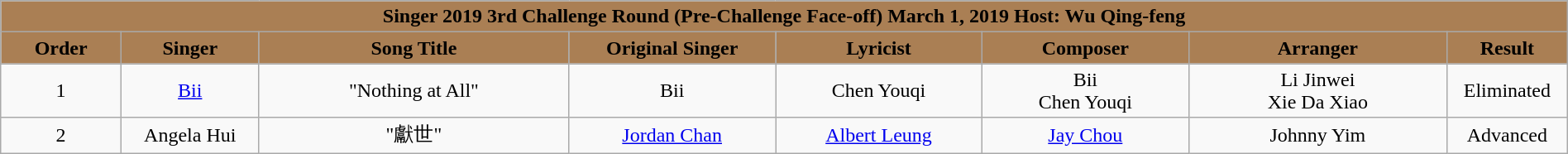<table class="wikitable sortable mw-collapsible" width="100%" style="text-align:center">
<tr align=center style="background:#AA7F54">
<td colspan="8"><div><strong>Singer 2019 3rd Challenge Round (Pre-Challenge Face-off) March 1, 2019 Host: Wu Qing-feng</strong></div></td>
</tr>
<tr style="background:#AA7F54">
<td style="width:7%"><strong>Order</strong></td>
<td style="width:8%"><strong>Singer</strong></td>
<td style="width:18%"><strong>Song Title</strong></td>
<td style="width:12%"><strong>Original Singer</strong></td>
<td style="width:12% "><strong>Lyricist</strong></td>
<td style="width:12%"><strong>Composer</strong></td>
<td style="width:15%"><strong>Arranger</strong></td>
<td style="width:7%"><strong>Result</strong></td>
</tr>
<tr>
<td>1</td>
<td><a href='#'>Bii</a></td>
<td>"Nothing at All"</td>
<td>Bii</td>
<td>Chen Youqi</td>
<td>Bii<br>Chen Youqi</td>
<td>Li Jinwei<br>Xie Da Xiao</td>
<td>Eliminated</td>
</tr>
<tr>
<td>2</td>
<td>Angela Hui</td>
<td>"獻世"</td>
<td><a href='#'>Jordan Chan</a></td>
<td><a href='#'>Albert Leung</a></td>
<td><a href='#'>Jay Chou</a></td>
<td>Johnny Yim</td>
<td>Advanced</td>
</tr>
</table>
